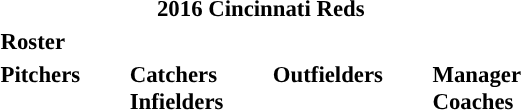<table class="toccolours" style="font-size: 95%;">
<tr>
<th colspan="10">2016 Cincinnati Reds</th>
</tr>
<tr>
<td colspan="10"><strong>Roster</strong></td>
</tr>
<tr>
<td valign="top"><strong>Pitchers</strong><br>





























</td>
<td width="25px"></td>
<td valign="top"><strong>Catchers</strong><br>


<strong>Infielders</strong>







</td>
<td width="25px"></td>
<td valign="top"><strong>Outfielders</strong><br>








</td>
<td width="25px"></td>
<td valign="top"><strong>Manager</strong><br>
<strong>Coaches</strong>
 
 
 
 
  
 
 
 
 </td>
</tr>
</table>
